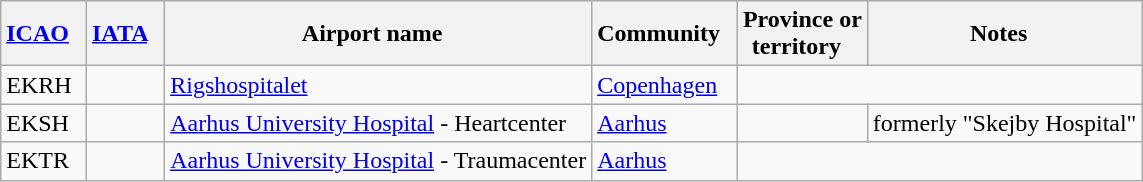<table class="wikitable" style="width:auto;">
<tr>
<th width="*"><a href='#'>ICAO</a>  </th>
<th width="*"><a href='#'>IATA</a>  </th>
<th width="*">Airport name  </th>
<th width="*">Community  </th>
<th width="*">Province or<br>territory  </th>
<th width="*">Notes  </th>
</tr>
<tr>
<td>EKRH</td>
<td></td>
<td><a href='#'>Rigshospitalet</a></td>
<td><a href='#'>Copenhagen</a></td>
</tr>
<tr>
<td>EKSH</td>
<td></td>
<td><a href='#'>Aarhus University Hospital</a> - Heartcenter</td>
<td><a href='#'>Aarhus</a></td>
<td></td>
<td>formerly "Skejby Hospital"</td>
</tr>
<tr>
<td>EKTR</td>
<td></td>
<td><a href='#'>Aarhus University Hospital</a> - Traumacenter</td>
<td><a href='#'>Aarhus</a></td>
</tr>
</table>
